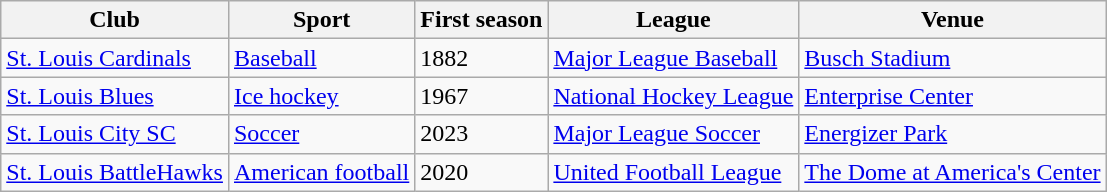<table class="wikitable sortable">
<tr>
<th>Club</th>
<th>Sport</th>
<th>First season</th>
<th>League</th>
<th>Venue</th>
</tr>
<tr>
<td><a href='#'>St. Louis Cardinals</a></td>
<td><a href='#'>Baseball</a></td>
<td>1882</td>
<td><a href='#'>Major League Baseball</a></td>
<td><a href='#'>Busch Stadium</a></td>
</tr>
<tr>
<td><a href='#'>St. Louis Blues</a></td>
<td><a href='#'>Ice hockey</a></td>
<td>1967</td>
<td><a href='#'>National Hockey League</a></td>
<td><a href='#'>Enterprise Center</a></td>
</tr>
<tr>
<td><a href='#'>St. Louis City SC</a></td>
<td><a href='#'>Soccer</a></td>
<td>2023</td>
<td><a href='#'>Major League Soccer</a></td>
<td><a href='#'>Energizer Park</a></td>
</tr>
<tr>
<td><a href='#'>St. Louis BattleHawks</a></td>
<td><a href='#'>American football</a></td>
<td>2020</td>
<td><a href='#'>United Football League</a></td>
<td><a href='#'>The Dome at America's Center</a></td>
</tr>
</table>
